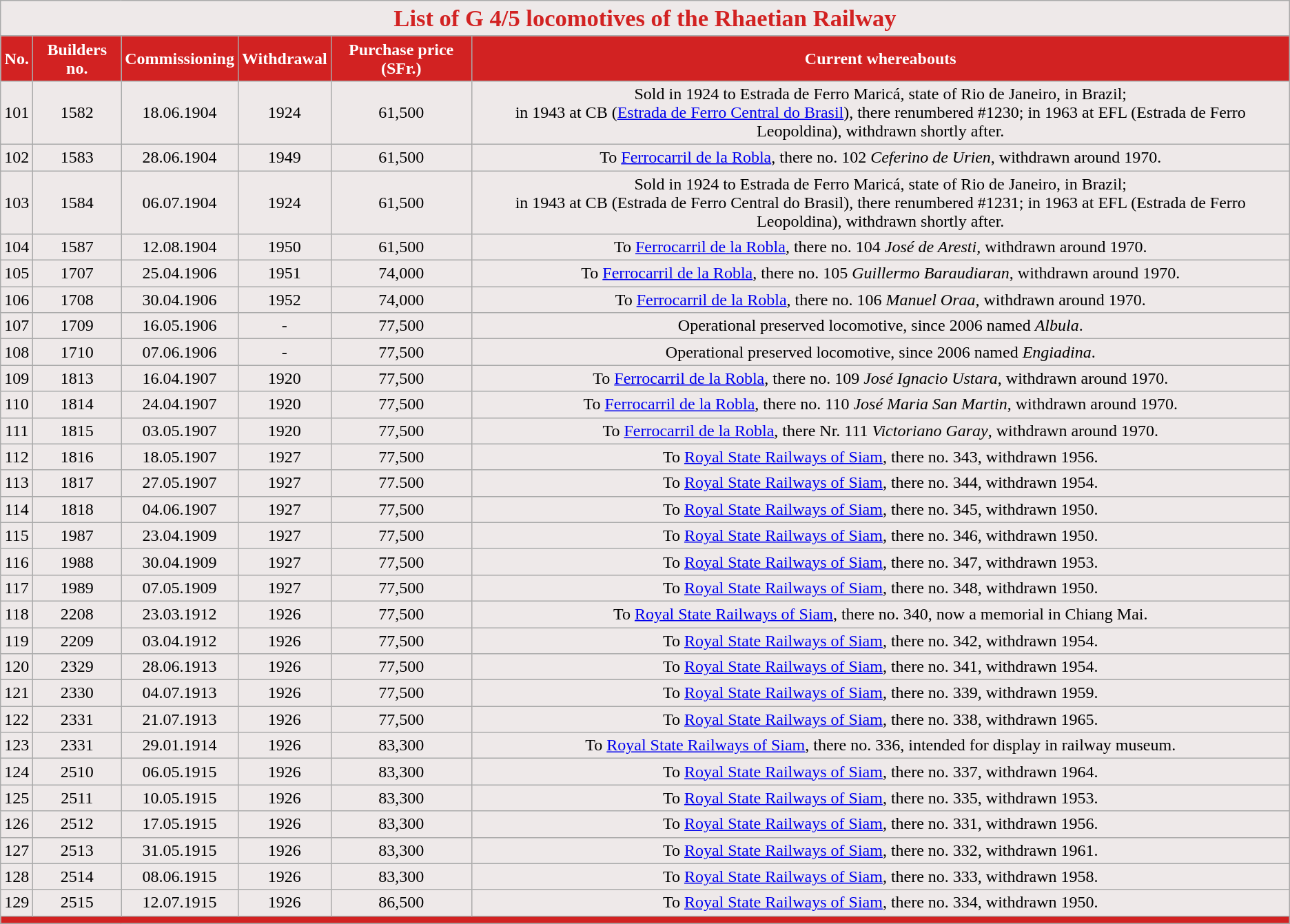<table class="wikitable">
<tr bgcolor="#EEE9E9" align="center" span style="color:#D22222">
<td colspan="7"><big><big><strong>List of G 4/5 locomotives of the Rhaetian Railway</strong></big></big></td>
</tr>
<tr bgcolor="#D22222" align="center" span style="color:#ffffff">
<td><strong>No.</strong></td>
<td><strong>Builders no.</strong></td>
<td><strong>Commissioning</strong></td>
<td><strong>Withdrawal</strong></td>
<td><strong>Purchase price (SFr.)</strong></td>
<td><strong>Current whereabouts</strong></td>
</tr>
<tr bgcolor="#EEE9E9" align="center">
<td>101</td>
<td>1582</td>
<td>18.06.1904</td>
<td>1924</td>
<td>61,500</td>
<td>Sold in 1924 to Estrada de Ferro Maricá, state of Rio de Janeiro, in Brazil;<br>in 1943 at CB (<a href='#'>Estrada de Ferro Central do Brasil</a>), there renumbered #1230; 
in 1963 at EFL (Estrada de Ferro Leopoldina), withdrawn shortly after.</td>
</tr>
<tr bgcolor="#EEE9E9" align="center">
<td>102</td>
<td>1583</td>
<td>28.06.1904</td>
<td>1949</td>
<td>61,500</td>
<td>To <a href='#'>Ferrocarril de la Robla</a>, there no. 102 <em>Ceferino de Urien</em>, withdrawn around 1970.</td>
</tr>
<tr bgcolor="#EEE9E9" align="center">
<td>103</td>
<td>1584</td>
<td>06.07.1904</td>
<td>1924</td>
<td>61,500</td>
<td>Sold in 1924 to Estrada de Ferro Maricá, state of Rio de Janeiro, in Brazil;<br>in 1943 at CB (Estrada de Ferro Central do Brasil), there renumbered #1231; 
in 1963 at EFL (Estrada de Ferro Leopoldina), withdrawn shortly after.</td>
</tr>
<tr bgcolor="#EEE9E9" align="center">
<td>104</td>
<td>1587</td>
<td>12.08.1904</td>
<td>1950</td>
<td>61,500</td>
<td>To <a href='#'>Ferrocarril de la Robla</a>, there no. 104 <em>José de Aresti</em>, withdrawn around 1970.</td>
</tr>
<tr bgcolor="#EEE9E9" align="center">
<td>105</td>
<td>1707</td>
<td>25.04.1906</td>
<td>1951</td>
<td>74,000</td>
<td>To <a href='#'>Ferrocarril de la Robla</a>, there no. 105 <em>Guillermo Baraudiaran</em>, withdrawn around 1970.</td>
</tr>
<tr bgcolor="#EEE9E9" align="center">
<td>106</td>
<td>1708</td>
<td>30.04.1906</td>
<td>1952</td>
<td>74,000</td>
<td>To <a href='#'>Ferrocarril de la Robla</a>, there no. 106 <em>Manuel Oraa</em>, withdrawn around 1970.</td>
</tr>
<tr bgcolor="#EEE9E9" align="center">
<td>107</td>
<td>1709</td>
<td>16.05.1906</td>
<td>-</td>
<td>77,500</td>
<td>Operational preserved locomotive, since 2006 named <em>Albula</em>.</td>
</tr>
<tr bgcolor="#EEE9E9" align="center">
<td>108</td>
<td>1710</td>
<td>07.06.1906</td>
<td>-</td>
<td>77,500</td>
<td>Operational preserved locomotive, since 2006 named <em>Engiadina</em>.</td>
</tr>
<tr bgcolor="#EEE9E9" align="center">
<td>109</td>
<td>1813</td>
<td>16.04.1907</td>
<td>1920</td>
<td>77,500</td>
<td>To <a href='#'>Ferrocarril de la Robla</a>, there no. 109 <em>José Ignacio Ustara</em>, withdrawn around 1970.</td>
</tr>
<tr bgcolor="#EEE9E9" align="center">
<td>110</td>
<td>1814</td>
<td>24.04.1907</td>
<td>1920</td>
<td>77,500</td>
<td>To <a href='#'>Ferrocarril de la Robla</a>, there no. 110 <em>José Maria San Martin</em>, withdrawn around 1970.</td>
</tr>
<tr bgcolor="#EEE9E9" align="center">
<td>111</td>
<td>1815</td>
<td>03.05.1907</td>
<td>1920</td>
<td>77,500</td>
<td>To <a href='#'>Ferrocarril de la Robla</a>, there Nr. 111 <em>Victoriano Garay</em>, withdrawn around 1970.</td>
</tr>
<tr bgcolor="#EEE9E9" align="center">
<td>112</td>
<td>1816</td>
<td>18.05.1907</td>
<td>1927</td>
<td>77,500</td>
<td>To <a href='#'>Royal State Railways of Siam</a>, there no. 343, withdrawn 1956.</td>
</tr>
<tr bgcolor="#EEE9E9" align="center">
<td>113</td>
<td>1817</td>
<td>27.05.1907</td>
<td>1927</td>
<td>77.500</td>
<td>To <a href='#'>Royal State Railways of Siam</a>, there no. 344, withdrawn 1954.</td>
</tr>
<tr bgcolor="#EEE9E9" align="center">
<td>114</td>
<td>1818</td>
<td>04.06.1907</td>
<td>1927</td>
<td>77,500</td>
<td>To <a href='#'>Royal State Railways of Siam</a>, there no. 345, withdrawn 1950.</td>
</tr>
<tr bgcolor="#EEE9E9" align="center">
<td>115</td>
<td>1987</td>
<td>23.04.1909</td>
<td>1927</td>
<td>77,500</td>
<td>To <a href='#'>Royal State Railways of Siam</a>, there no. 346, withdrawn 1950.</td>
</tr>
<tr bgcolor="#EEE9E9" align="center">
<td>116</td>
<td>1988</td>
<td>30.04.1909</td>
<td>1927</td>
<td>77,500</td>
<td>To <a href='#'>Royal State Railways of Siam</a>, there no. 347, withdrawn 1953.</td>
</tr>
<tr bgcolor="#EEE9E9" align="center">
<td>117</td>
<td>1989</td>
<td>07.05.1909</td>
<td>1927</td>
<td>77,500</td>
<td>To <a href='#'>Royal State Railways of Siam</a>, there no. 348, withdrawn 1950.</td>
</tr>
<tr bgcolor="#EEE9E9" align="center">
<td>118</td>
<td>2208</td>
<td>23.03.1912</td>
<td>1926</td>
<td>77,500</td>
<td>To <a href='#'>Royal State Railways of Siam</a>, there no. 340, now a memorial in Chiang Mai.</td>
</tr>
<tr bgcolor="#EEE9E9" align="center">
<td>119</td>
<td>2209</td>
<td>03.04.1912</td>
<td>1926</td>
<td>77,500</td>
<td>To <a href='#'>Royal State Railways of Siam</a>, there no. 342, withdrawn 1954.</td>
</tr>
<tr bgcolor="#EEE9E9" align="center">
<td>120</td>
<td>2329</td>
<td>28.06.1913</td>
<td>1926</td>
<td>77,500</td>
<td>To <a href='#'>Royal State Railways of Siam</a>, there no. 341, withdrawn 1954.</td>
</tr>
<tr bgcolor="#EEE9E9" align="center">
<td>121</td>
<td>2330</td>
<td>04.07.1913</td>
<td>1926</td>
<td>77,500</td>
<td>To <a href='#'>Royal State Railways of Siam</a>, there no. 339, withdrawn 1959.</td>
</tr>
<tr bgcolor="#EEE9E9" align="center">
<td>122</td>
<td>2331</td>
<td>21.07.1913</td>
<td>1926</td>
<td>77,500</td>
<td>To <a href='#'>Royal State Railways of Siam</a>, there no. 338, withdrawn 1965.</td>
</tr>
<tr bgcolor="#EEE9E9" align="center">
<td>123</td>
<td>2331</td>
<td>29.01.1914</td>
<td>1926</td>
<td>83,300</td>
<td>To <a href='#'>Royal State Railways of Siam</a>, there no. 336, intended for display in railway museum.</td>
</tr>
<tr bgcolor="#EEE9E9" align="center">
<td>124</td>
<td>2510</td>
<td>06.05.1915</td>
<td>1926</td>
<td>83,300</td>
<td>To <a href='#'>Royal State Railways of Siam</a>, there no. 337, withdrawn 1964.</td>
</tr>
<tr bgcolor="#EEE9E9" align="center">
<td>125</td>
<td>2511</td>
<td>10.05.1915</td>
<td>1926</td>
<td>83,300</td>
<td>To <a href='#'>Royal State Railways of Siam</a>, there no. 335, withdrawn 1953.</td>
</tr>
<tr bgcolor="#EEE9E9" align="center">
<td>126</td>
<td>2512</td>
<td>17.05.1915</td>
<td>1926</td>
<td>83,300</td>
<td>To <a href='#'>Royal State Railways of Siam</a>, there no. 331, withdrawn 1956.</td>
</tr>
<tr bgcolor="#EEE9E9" align="center">
<td>127</td>
<td>2513</td>
<td>31.05.1915</td>
<td>1926</td>
<td>83,300</td>
<td>To <a href='#'>Royal State Railways of Siam</a>, there no. 332, withdrawn 1961.</td>
</tr>
<tr bgcolor="#EEE9E9" align="center">
<td>128</td>
<td>2514</td>
<td>08.06.1915</td>
<td>1926</td>
<td>83,300</td>
<td>To <a href='#'>Royal State Railways of Siam</a>, there no. 333, withdrawn 1958.</td>
</tr>
<tr bgcolor="#EEE9E9" align="center">
<td>129</td>
<td>2515</td>
<td>12.07.1915</td>
<td>1926</td>
<td>86,500</td>
<td>To <a href='#'>Royal State Railways of Siam</a>, there no. 334, withdrawn 1950.</td>
</tr>
<tr bgcolor="#D22222" align="center" span style="color:#ffffff">
<td colspan = "7"></td>
</tr>
</table>
